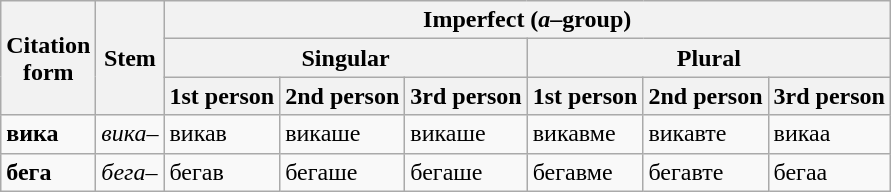<table class="wikitable">
<tr>
<th rowspan="3">Citation<br>form</th>
<th rowspan="3">Stem</th>
<th colspan="6">Imperfect (<em>а</em>–group)</th>
</tr>
<tr>
<th colspan="3">Singular</th>
<th colspan="3">Plural</th>
</tr>
<tr>
<th>1st person</th>
<th>2nd person</th>
<th>3rd person</th>
<th>1st person</th>
<th>2nd person</th>
<th>3rd person</th>
</tr>
<tr>
<td><strong>вика</strong></td>
<td><em>вика–</em></td>
<td>вика<span>в</span></td>
<td>вика<span>ше</span></td>
<td>вика<span>ше</span></td>
<td>вика<span>вме</span></td>
<td>вика<span>вте</span></td>
<td>вика<span>а</span></td>
</tr>
<tr>
<td><strong>бега</strong></td>
<td><em>бега–</em></td>
<td>бега<span>в</span></td>
<td>бега<span>ше</span></td>
<td>бега<span>ше</span></td>
<td>бега<span>вме</span></td>
<td>бега<span>вте</span></td>
<td>бега<span>а</span></td>
</tr>
</table>
